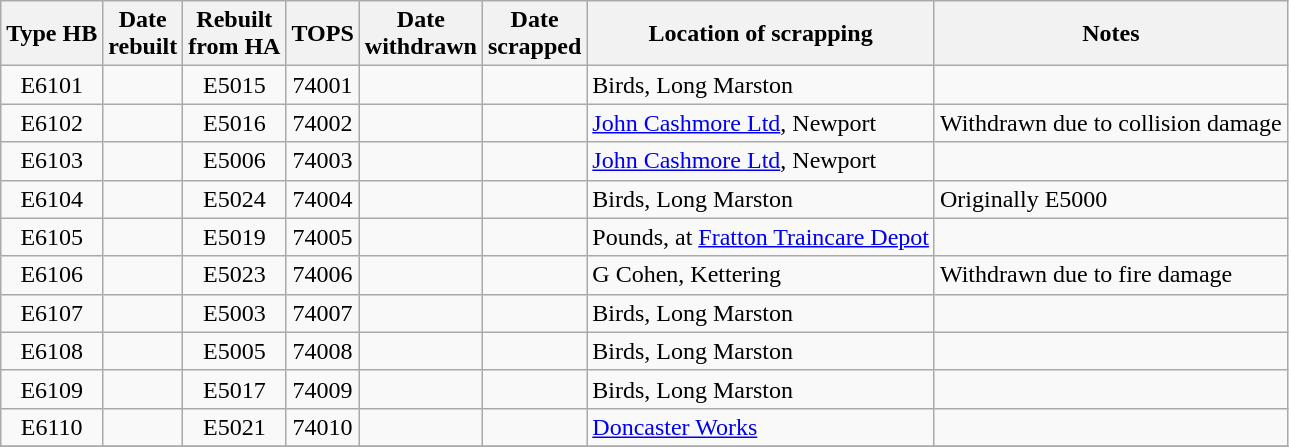<table class="wikitable sortable" style=text-align:center>
<tr>
<th>Type HB</th>
<th>Date<br>rebuilt</th>
<th>Rebuilt<br>from HA</th>
<th>TOPS</th>
<th>Date<br>withdrawn</th>
<th>Date<br>scrapped</th>
<th>Location of scrapping</th>
<th>Notes</th>
</tr>
<tr>
<td>E6101</td>
<td></td>
<td>E5015</td>
<td>74001</td>
<td></td>
<td></td>
<td align=left>Birds, Long Marston</td>
<td align=left></td>
</tr>
<tr>
<td>E6102</td>
<td></td>
<td>E5016</td>
<td>74002</td>
<td></td>
<td></td>
<td align=left><a href='#'>John Cashmore Ltd</a>, Newport</td>
<td align=left>Withdrawn due to collision damage</td>
</tr>
<tr>
<td>E6103</td>
<td></td>
<td>E5006</td>
<td>74003</td>
<td></td>
<td></td>
<td align=left><a href='#'>John Cashmore Ltd</a>, Newport</td>
<td align=left></td>
</tr>
<tr>
<td>E6104</td>
<td></td>
<td>E5024</td>
<td>74004</td>
<td></td>
<td></td>
<td align=left>Birds, Long Marston</td>
<td align=left>Originally E5000</td>
</tr>
<tr>
<td>E6105</td>
<td></td>
<td>E5019</td>
<td>74005</td>
<td></td>
<td></td>
<td align=left>Pounds, at <a href='#'>Fratton Traincare Depot</a></td>
<td align=left></td>
</tr>
<tr>
<td>E6106</td>
<td></td>
<td>E5023</td>
<td>74006</td>
<td></td>
<td></td>
<td align=left>G Cohen, Kettering</td>
<td align=left>Withdrawn due to fire damage</td>
</tr>
<tr>
<td>E6107</td>
<td></td>
<td>E5003</td>
<td>74007</td>
<td></td>
<td></td>
<td align=left>Birds, Long Marston</td>
<td align=left></td>
</tr>
<tr>
<td>E6108</td>
<td></td>
<td>E5005</td>
<td>74008</td>
<td></td>
<td></td>
<td align=left>Birds, Long Marston</td>
<td align=left></td>
</tr>
<tr>
<td>E6109</td>
<td></td>
<td>E5017</td>
<td>74009</td>
<td></td>
<td></td>
<td align=left>Birds, Long Marston</td>
<td align=left></td>
</tr>
<tr>
<td>E6110</td>
<td></td>
<td>E5021</td>
<td>74010</td>
<td></td>
<td></td>
<td align=left><a href='#'>Doncaster Works</a></td>
<td align=left></td>
</tr>
<tr>
</tr>
</table>
